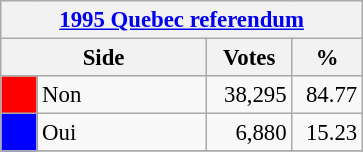<table class="wikitable" style="font-size: 95%; clear:both">
<tr style="background-color:#E9E9E9">
<th colspan=4><a href='#'>1995 Quebec referendum</a></th>
</tr>
<tr style="background-color:#E9E9E9">
<th colspan=2 style="width: 130px">Side</th>
<th style="width: 50px">Votes</th>
<th style="width: 40px">%</th>
</tr>
<tr>
<td bgcolor="red"></td>
<td>Non</td>
<td align="right">38,295</td>
<td align="right">84.77</td>
</tr>
<tr>
<td bgcolor="blue"></td>
<td>Oui</td>
<td align="right">6,880</td>
<td align="right">15.23</td>
</tr>
<tr>
</tr>
</table>
